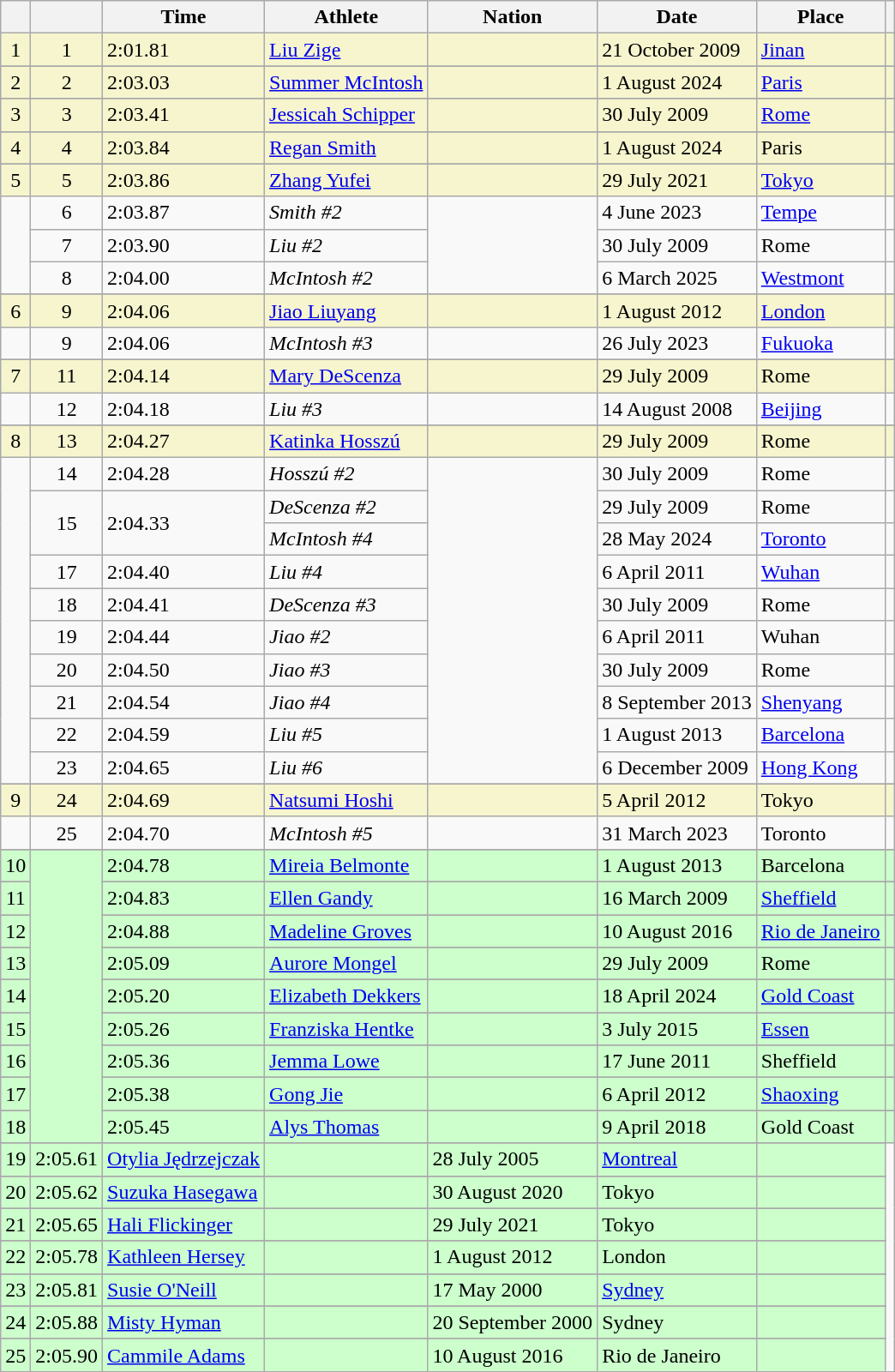<table class="wikitable sortable">
<tr>
<th></th>
<th></th>
<th>Time</th>
<th>Athlete</th>
<th>Nation</th>
<th>Date</th>
<th>Place</th>
<th class="unsortable"></th>
</tr>
<tr bgcolor=f6F5CE>
<td align=center>1</td>
<td align=center>1</td>
<td>2:01.81</td>
<td><a href='#'>Liu Zige</a></td>
<td></td>
<td>21 October 2009</td>
<td><a href='#'>Jinan</a></td>
<td></td>
</tr>
<tr>
</tr>
<tr bgcolor=f6F5CE>
<td align=center>2</td>
<td align=center>2</td>
<td>2:03.03</td>
<td><a href='#'>Summer McIntosh</a></td>
<td></td>
<td>1 August 2024</td>
<td><a href='#'>Paris</a></td>
<td></td>
</tr>
<tr>
</tr>
<tr bgcolor=f6F5CE>
<td align=center>3</td>
<td align=center>3</td>
<td>2:03.41</td>
<td><a href='#'>Jessicah Schipper</a></td>
<td></td>
<td>30 July 2009</td>
<td><a href='#'>Rome</a></td>
<td></td>
</tr>
<tr>
</tr>
<tr bgcolor=f6F5CE>
<td align=center>4</td>
<td align=center>4</td>
<td>2:03.84</td>
<td><a href='#'>Regan Smith</a></td>
<td></td>
<td>1 August 2024</td>
<td>Paris</td>
<td></td>
</tr>
<tr>
</tr>
<tr bgcolor=f6F5CE>
<td align=center>5</td>
<td align=center>5</td>
<td>2:03.86</td>
<td><a href='#'>Zhang Yufei</a></td>
<td></td>
<td>29 July 2021</td>
<td><a href='#'>Tokyo</a></td>
<td></td>
</tr>
<tr>
<td rowspan="3"></td>
<td align=center>6</td>
<td>2:03.87</td>
<td><em>Smith #2</em></td>
<td rowspan="3"></td>
<td>4 June 2023</td>
<td><a href='#'>Tempe</a></td>
<td></td>
</tr>
<tr>
<td align=center>7</td>
<td>2:03.90</td>
<td><em>Liu #2</em></td>
<td>30 July 2009</td>
<td>Rome</td>
<td></td>
</tr>
<tr>
<td align=center>8</td>
<td>2:04.00</td>
<td><em>McIntosh #2</em></td>
<td>6 March 2025</td>
<td><a href='#'>Westmont</a></td>
<td></td>
</tr>
<tr>
</tr>
<tr bgcolor=f6F5CE>
<td align=center>6</td>
<td align=center>9</td>
<td>2:04.06</td>
<td><a href='#'>Jiao Liuyang</a></td>
<td></td>
<td>1 August 2012</td>
<td><a href='#'>London</a></td>
<td></td>
</tr>
<tr>
<td align=center></td>
<td align=center>9</td>
<td>2:04.06</td>
<td><em>McIntosh #3</em></td>
<td></td>
<td>26 July 2023</td>
<td><a href='#'>Fukuoka</a></td>
<td></td>
</tr>
<tr>
</tr>
<tr bgcolor=f6F5CE>
<td align=center>7</td>
<td align=center>11</td>
<td>2:04.14</td>
<td><a href='#'>Mary DeScenza</a></td>
<td></td>
<td>29 July 2009</td>
<td>Rome</td>
<td></td>
</tr>
<tr>
<td align=center></td>
<td align=center>12</td>
<td>2:04.18</td>
<td><em>Liu #3</em></td>
<td></td>
<td>14 August 2008</td>
<td><a href='#'>Beijing</a></td>
<td></td>
</tr>
<tr>
</tr>
<tr bgcolor=f6F5CE>
<td align=center>8</td>
<td align=center>13</td>
<td>2:04.27</td>
<td><a href='#'>Katinka Hosszú</a></td>
<td></td>
<td>29 July 2009</td>
<td>Rome</td>
<td></td>
</tr>
<tr>
<td rowspan="10"></td>
<td align=center>14</td>
<td>2:04.28</td>
<td><em>Hosszú #2</em></td>
<td rowspan="10"></td>
<td>30 July 2009</td>
<td>Rome</td>
<td></td>
</tr>
<tr>
<td rowspan="2" align=center>15</td>
<td rowspan="2">2:04.33</td>
<td><em>DeScenza #2</em></td>
<td>29 July 2009</td>
<td>Rome</td>
<td></td>
</tr>
<tr>
<td><em>McIntosh #4</em></td>
<td>28 May 2024</td>
<td><a href='#'>Toronto</a></td>
<td></td>
</tr>
<tr>
<td align=center>17</td>
<td>2:04.40</td>
<td><em>Liu #4</em></td>
<td>6 April 2011</td>
<td><a href='#'>Wuhan</a></td>
<td></td>
</tr>
<tr>
<td align=center>18</td>
<td>2:04.41</td>
<td><em>DeScenza #3</em></td>
<td>30 July 2009</td>
<td>Rome</td>
<td></td>
</tr>
<tr>
<td align=center>19</td>
<td>2:04.44</td>
<td><em>Jiao #2</em></td>
<td>6 April 2011</td>
<td>Wuhan</td>
<td></td>
</tr>
<tr>
<td align=center>20</td>
<td>2:04.50</td>
<td><em>Jiao #3</em></td>
<td>30 July 2009</td>
<td>Rome</td>
<td></td>
</tr>
<tr>
<td align=center>21</td>
<td>2:04.54</td>
<td><em>Jiao #4</em></td>
<td>8 September 2013</td>
<td><a href='#'>Shenyang</a></td>
<td></td>
</tr>
<tr>
<td align=center>22</td>
<td>2:04.59</td>
<td><em>Liu #5</em></td>
<td>1 August 2013</td>
<td><a href='#'>Barcelona</a></td>
<td></td>
</tr>
<tr>
<td align=center>23</td>
<td>2:04.65</td>
<td><em>Liu #6</em></td>
<td>6 December 2009</td>
<td><a href='#'>Hong Kong</a></td>
<td></td>
</tr>
<tr>
</tr>
<tr bgcolor=f6F5CE>
<td align=center>9</td>
<td align=center>24</td>
<td>2:04.69</td>
<td><a href='#'>Natsumi Hoshi</a></td>
<td></td>
<td>5 April 2012</td>
<td>Tokyo</td>
<td></td>
</tr>
<tr>
<td align=center></td>
<td align=center>25</td>
<td>2:04.70</td>
<td><em>McIntosh #5</em></td>
<td></td>
<td>31 March 2023</td>
<td>Toronto</td>
<td></td>
</tr>
<tr>
</tr>
<tr bgcolor=CCFFCC>
<td align=center>10</td>
<td rowspan="17"></td>
<td>2:04.78</td>
<td><a href='#'>Mireia Belmonte</a></td>
<td></td>
<td>1 August 2013</td>
<td>Barcelona</td>
<td></td>
</tr>
<tr>
</tr>
<tr bgcolor=CCFFCC>
<td align=center>11</td>
<td>2:04.83</td>
<td><a href='#'>Ellen Gandy</a></td>
<td></td>
<td>16 March 2009</td>
<td><a href='#'>Sheffield</a></td>
<td></td>
</tr>
<tr>
</tr>
<tr bgcolor=CCFFCC>
<td align=center>12</td>
<td>2:04.88</td>
<td><a href='#'>Madeline Groves</a></td>
<td></td>
<td>10 August 2016</td>
<td><a href='#'>Rio de Janeiro</a></td>
<td></td>
</tr>
<tr>
</tr>
<tr bgcolor=CCFFCC>
<td align=center>13</td>
<td>2:05.09</td>
<td><a href='#'>Aurore Mongel</a></td>
<td></td>
<td>29 July 2009</td>
<td>Rome</td>
<td></td>
</tr>
<tr>
</tr>
<tr bgcolor=CCFFCC>
<td align=center>14</td>
<td>2:05.20</td>
<td><a href='#'>Elizabeth Dekkers</a></td>
<td></td>
<td>18 April 2024</td>
<td><a href='#'>Gold Coast</a></td>
<td></td>
</tr>
<tr>
</tr>
<tr bgcolor=CCFFCC>
<td align=center>15</td>
<td>2:05.26</td>
<td><a href='#'>Franziska Hentke</a></td>
<td></td>
<td>3 July 2015</td>
<td><a href='#'>Essen</a></td>
<td></td>
</tr>
<tr>
</tr>
<tr bgcolor=CCFFCC>
<td align=center>16</td>
<td>2:05.36</td>
<td><a href='#'>Jemma Lowe</a></td>
<td></td>
<td>17 June 2011</td>
<td>Sheffield</td>
<td></td>
</tr>
<tr>
</tr>
<tr bgcolor=CCFFCC>
<td align=center>17</td>
<td>2:05.38</td>
<td><a href='#'>Gong Jie</a></td>
<td></td>
<td>6 April 2012</td>
<td><a href='#'>Shaoxing</a></td>
<td></td>
</tr>
<tr>
</tr>
<tr bgcolor=CCFFCC>
<td align=center>18</td>
<td>2:05.45</td>
<td><a href='#'>Alys Thomas</a></td>
<td></td>
<td>9 April 2018</td>
<td>Gold Coast</td>
<td></td>
</tr>
<tr>
</tr>
<tr bgcolor=CCFFCC>
<td align=center>19</td>
<td>2:05.61</td>
<td><a href='#'>Otylia Jędrzejczak</a></td>
<td></td>
<td>28 July 2005</td>
<td><a href='#'>Montreal</a></td>
<td></td>
</tr>
<tr>
</tr>
<tr bgcolor=CCFFCC>
<td align=center>20</td>
<td>2:05.62</td>
<td><a href='#'>Suzuka Hasegawa</a></td>
<td></td>
<td>30 August 2020</td>
<td>Tokyo</td>
<td></td>
</tr>
<tr>
</tr>
<tr bgcolor=CCFFCC>
<td align=center>21</td>
<td>2:05.65</td>
<td><a href='#'>Hali Flickinger</a></td>
<td></td>
<td>29 July 2021</td>
<td>Tokyo</td>
<td></td>
</tr>
<tr>
</tr>
<tr bgcolor=CCFFCC>
<td align=center>22</td>
<td>2:05.78</td>
<td><a href='#'>Kathleen Hersey</a></td>
<td></td>
<td>1 August 2012</td>
<td>London</td>
<td></td>
</tr>
<tr>
</tr>
<tr bgcolor=CCFFCC>
<td align=center>23</td>
<td>2:05.81</td>
<td><a href='#'>Susie O'Neill</a></td>
<td></td>
<td>17 May 2000</td>
<td><a href='#'>Sydney</a></td>
<td></td>
</tr>
<tr>
</tr>
<tr bgcolor=CCFFCC>
<td align=center>24</td>
<td>2:05.88</td>
<td><a href='#'>Misty Hyman</a></td>
<td></td>
<td>20 September 2000</td>
<td>Sydney</td>
<td></td>
</tr>
<tr>
</tr>
<tr bgcolor=CCFFCC>
<td align=center>25</td>
<td>2:05.90</td>
<td><a href='#'>Cammile Adams</a></td>
<td></td>
<td>10 August 2016</td>
<td>Rio de Janeiro</td>
<td></td>
</tr>
</table>
